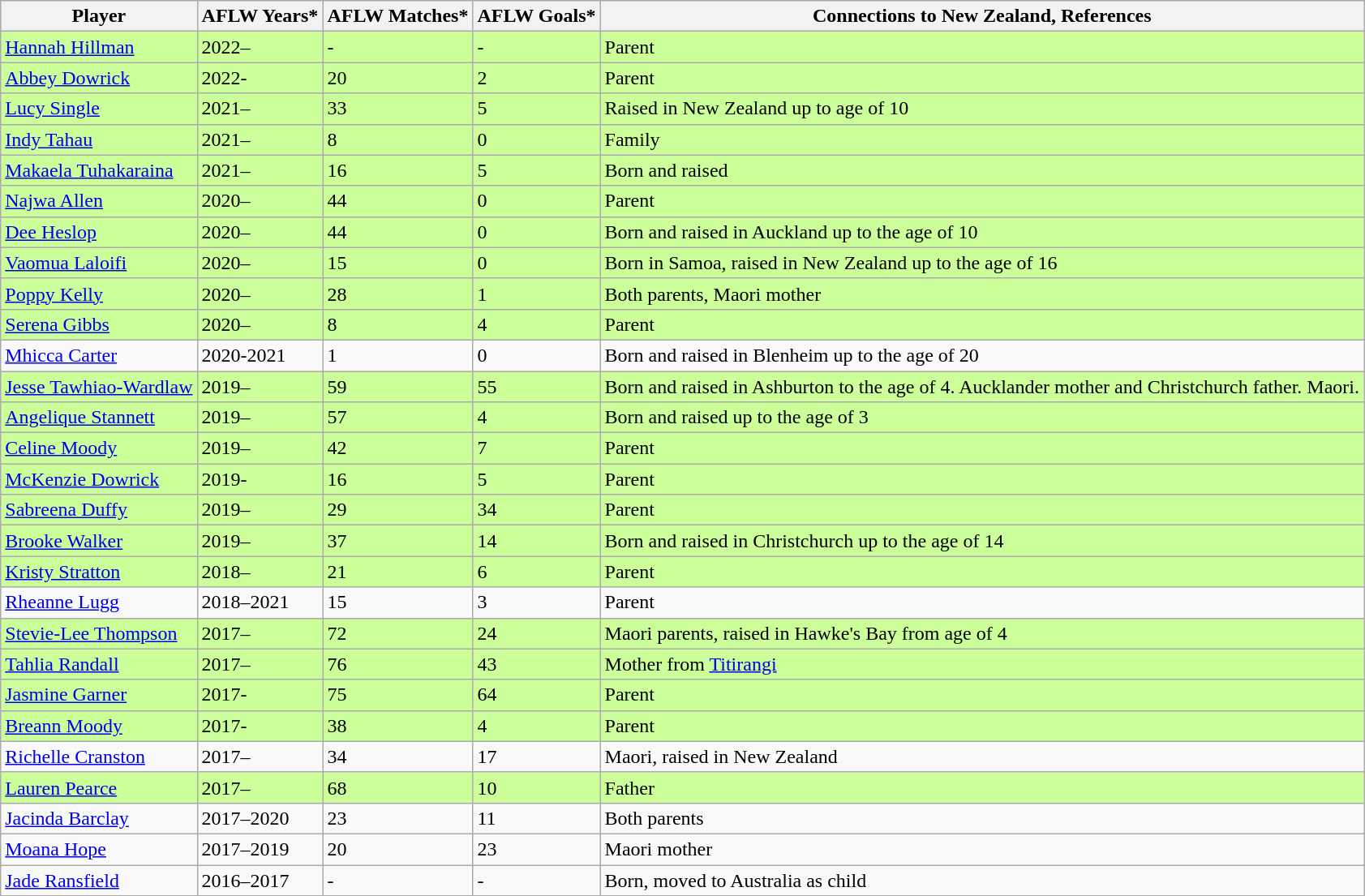<table class="wikitable sortable">
<tr>
<th>Player</th>
<th>AFLW Years*</th>
<th>AFLW Matches*</th>
<th>AFLW Goals*</th>
<th>Connections to New Zealand, References</th>
</tr>
<tr bgcolor=#CCFF99>
<td><a href='#'>Hannah Hillman</a></td>
<td>2022–</td>
<td>-</td>
<td>-</td>
<td>Parent</td>
</tr>
<tr bgcolor=#CCFF99>
<td><a href='#'>Abbey Dowrick</a></td>
<td>2022-</td>
<td>20</td>
<td>2</td>
<td>Parent</td>
</tr>
<tr bgcolor=#CCFF99>
<td><a href='#'>Lucy Single</a></td>
<td>2021–</td>
<td>33</td>
<td>5</td>
<td>Raised in New Zealand up to age of 10</td>
</tr>
<tr bgcolor=#CCFF99>
<td><a href='#'>Indy Tahau</a></td>
<td>2021–</td>
<td>8</td>
<td>0</td>
<td>Family</td>
</tr>
<tr bgcolor=#CCFF99>
<td><a href='#'>Makaela Tuhakaraina</a></td>
<td>2021–</td>
<td>16</td>
<td>5</td>
<td>Born and raised</td>
</tr>
<tr bgcolor=#CCFF99>
<td><a href='#'>Najwa Allen</a></td>
<td>2020–</td>
<td>44</td>
<td>0</td>
<td>Parent</td>
</tr>
<tr bgcolor=#CCFF99>
<td><a href='#'>Dee Heslop</a></td>
<td>2020–</td>
<td>44</td>
<td>0</td>
<td>Born and raised in Auckland up to the age of 10</td>
</tr>
<tr bgcolor=#CCFF99>
<td><a href='#'>Vaomua Laloifi</a></td>
<td>2020–</td>
<td>15</td>
<td>0</td>
<td>Born in Samoa, raised in New Zealand up to the age of 16</td>
</tr>
<tr bgcolor=#CCFF99>
<td><a href='#'>Poppy Kelly</a></td>
<td>2020–</td>
<td>28</td>
<td>1</td>
<td>Both parents, Maori mother</td>
</tr>
<tr bgcolor=#CCFF99>
<td><a href='#'>Serena Gibbs</a></td>
<td>2020–</td>
<td>8</td>
<td>4</td>
<td>Parent</td>
</tr>
<tr>
<td><a href='#'>Mhicca Carter</a></td>
<td>2020-2021</td>
<td>1</td>
<td>0</td>
<td>Born and raised in Blenheim up to the age of 20</td>
</tr>
<tr bgcolor=#CCFF99>
<td><a href='#'>Jesse Tawhiao-Wardlaw</a></td>
<td>2019–</td>
<td>59</td>
<td>55</td>
<td>Born and raised in Ashburton to the age of 4. Aucklander mother and Christchurch father. Maori.</td>
</tr>
<tr bgcolor=#CCFF99>
<td><a href='#'>Angelique Stannett</a></td>
<td>2019–</td>
<td>57</td>
<td>4</td>
<td>Born and raised up to the age of 3</td>
</tr>
<tr bgcolor=#CCFF99>
<td><a href='#'>Celine Moody</a></td>
<td>2019–</td>
<td>42</td>
<td>7</td>
<td>Parent</td>
</tr>
<tr bgcolor=#CCFF99>
<td><a href='#'>McKenzie Dowrick</a></td>
<td>2019-</td>
<td>16</td>
<td>5</td>
<td>Parent</td>
</tr>
<tr bgcolor=#CCFF99>
<td><a href='#'>Sabreena Duffy</a></td>
<td>2019–</td>
<td>29</td>
<td>34</td>
<td>Parent</td>
</tr>
<tr bgcolor=#CCFF99>
<td><a href='#'>Brooke Walker</a></td>
<td>2019–</td>
<td>37</td>
<td>14</td>
<td>Born and raised in Christchurch up to the age of 14</td>
</tr>
<tr bgcolor=#CCFF99>
<td><a href='#'>Kristy Stratton</a></td>
<td>2018–</td>
<td>21</td>
<td>6</td>
<td>Parent</td>
</tr>
<tr>
<td><a href='#'>Rheanne Lugg</a></td>
<td>2018–2021</td>
<td>15</td>
<td>3</td>
<td>Parent</td>
</tr>
<tr bgcolor=#CCFF99>
<td><a href='#'>Stevie-Lee Thompson</a></td>
<td>2017–</td>
<td>72</td>
<td>24</td>
<td>Maori parents, raised in Hawke's Bay from age of 4</td>
</tr>
<tr bgcolor=#CCFF99>
<td><a href='#'>Tahlia Randall</a></td>
<td>2017–</td>
<td>76</td>
<td>43</td>
<td>Mother from <a href='#'>Titirangi</a></td>
</tr>
<tr bgcolor=#CCFF99>
<td><a href='#'>Jasmine Garner</a></td>
<td>2017-</td>
<td>75</td>
<td>64</td>
<td>Parent</td>
</tr>
<tr bgcolor=#CCFF99>
<td><a href='#'>Breann Moody</a></td>
<td>2017-</td>
<td>38</td>
<td>4</td>
<td>Parent</td>
</tr>
<tr>
<td><a href='#'>Richelle Cranston</a></td>
<td>2017–</td>
<td>34</td>
<td>17</td>
<td>Maori, raised in New Zealand</td>
</tr>
<tr bgcolor=#CCFF99>
<td><a href='#'>Lauren Pearce</a></td>
<td>2017–</td>
<td>68</td>
<td>10</td>
<td>Father</td>
</tr>
<tr>
<td><a href='#'>Jacinda Barclay</a></td>
<td>2017–2020</td>
<td>23</td>
<td>11</td>
<td>Both parents</td>
</tr>
<tr>
<td><a href='#'>Moana Hope</a></td>
<td>2017–2019</td>
<td>20</td>
<td>23</td>
<td>Maori mother</td>
</tr>
<tr>
<td><a href='#'>Jade Ransfield</a></td>
<td>2016–2017</td>
<td>-</td>
<td>-</td>
<td>Born, moved to Australia as child</td>
</tr>
</table>
